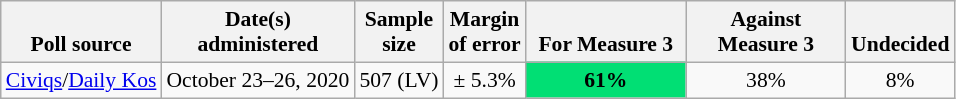<table class="wikitable" style="font-size:90%;text-align:center;">
<tr valign=bottom>
<th>Poll source</th>
<th>Date(s)<br>administered</th>
<th>Sample<br>size</th>
<th>Margin<br>of error</th>
<th style="width:100px;">For Measure 3</th>
<th style="width:100px;">Against Measure 3</th>
<th>Undecided</th>
</tr>
<tr>
<td style="text-align:left;"><a href='#'>Civiqs</a>/<a href='#'>Daily Kos</a></td>
<td>October 23–26, 2020</td>
<td>507 (LV)</td>
<td>± 5.3%</td>
<td style="background: rgb(1,223,116);"><strong>61%</strong></td>
<td>38%</td>
<td>8%</td>
</tr>
</table>
